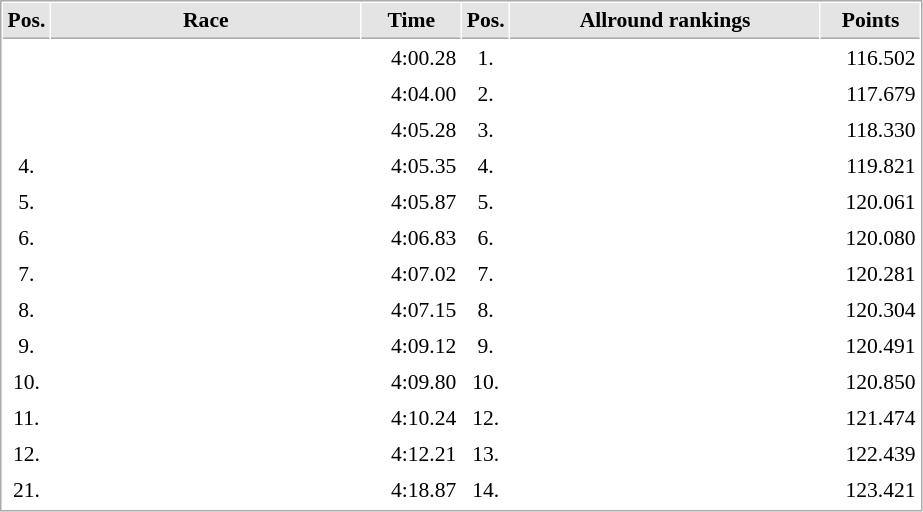<table cellspacing="1" cellpadding="3" style="border:1px solid #AAAAAA;font-size:90%">
<tr bgcolor="#E4E4E4">
<th style="border-bottom:1px solid #AAAAAA" width=10>Pos.</th>
<th style="border-bottom:1px solid #AAAAAA" width=200>Race</th>
<th style="border-bottom:1px solid #AAAAAA" width=60>Time</th>
<th style="border-bottom:1px solid #AAAAAA" width=10>Pos.</th>
<th style="border-bottom:1px solid #AAAAAA" width=200>Allround rankings</th>
<th style="border-bottom:1px solid #AAAAAA" width=60>Points</th>
</tr>
<tr>
<td align="center"></td>
<td></td>
<td align="right">4:00.28</td>
<td align="center">1.</td>
<td></td>
<td align="right">116.502</td>
</tr>
<tr>
<td align="center"></td>
<td></td>
<td align="right">4:04.00</td>
<td align="center">2.</td>
<td></td>
<td align="right">117.679</td>
</tr>
<tr>
<td align="center"></td>
<td></td>
<td align="right">4:05.28</td>
<td align="center">3.</td>
<td></td>
<td align="right">118.330</td>
</tr>
<tr>
<td align="center">4.</td>
<td></td>
<td align="right">4:05.35</td>
<td align="center">4.</td>
<td></td>
<td align="right">119.821</td>
</tr>
<tr>
<td align="center">5.</td>
<td></td>
<td align="right">4:05.87</td>
<td align="center">5.</td>
<td></td>
<td align="right">120.061</td>
</tr>
<tr>
<td align="center">6.</td>
<td></td>
<td align="right">4:06.83</td>
<td align="center">6.</td>
<td></td>
<td align="right">120.080</td>
</tr>
<tr>
<td align="center">7.</td>
<td></td>
<td align="right">4:07.02</td>
<td align="center">7.</td>
<td></td>
<td align="right">120.281</td>
</tr>
<tr>
<td align="center">8.</td>
<td></td>
<td align="right">4:07.15</td>
<td align="center">8.</td>
<td></td>
<td align="right">120.304</td>
</tr>
<tr>
<td align="center">9.</td>
<td></td>
<td align="right">4:09.12</td>
<td align="center">9.</td>
<td></td>
<td align="right">120.491</td>
</tr>
<tr>
<td align="center">10.</td>
<td></td>
<td align="right">4:09.80</td>
<td align="center">10.</td>
<td></td>
<td align="right">120.850</td>
</tr>
<tr>
<td align="center">11.</td>
<td></td>
<td align="right">4:10.24</td>
<td align="center">12.</td>
<td></td>
<td align="right">121.474</td>
</tr>
<tr>
<td align="center">12.</td>
<td></td>
<td align="right">4:12.21</td>
<td align="center">13.</td>
<td></td>
<td align="right">122.439</td>
</tr>
<tr>
<td align="center">21.</td>
<td></td>
<td align="right">4:18.87</td>
<td align="center">14.</td>
<td></td>
<td align="right">123.421</td>
</tr>
<tr>
</tr>
</table>
